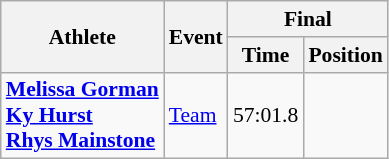<table class="wikitable" border="1" style="font-size:90%">
<tr>
<th rowspan=2>Athlete</th>
<th rowspan=2>Event</th>
<th colspan=2>Final</th>
</tr>
<tr>
<th>Time</th>
<th>Position</th>
</tr>
<tr>
<td rowspan=1><strong><a href='#'>Melissa Gorman</a><br><a href='#'>Ky Hurst</a><br><a href='#'>Rhys Mainstone</a></strong></td>
<td><a href='#'>Team</a></td>
<td align=center>57:01.8</td>
<td align=center></td>
</tr>
</table>
